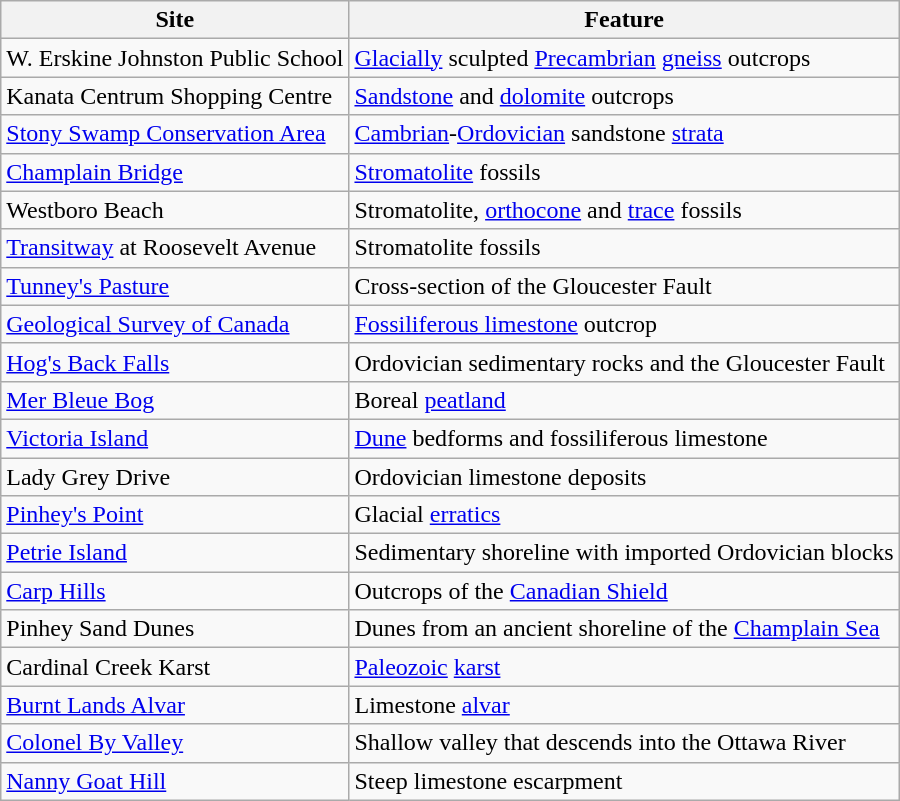<table class="wikitable sortable">
<tr>
<th>Site</th>
<th>Feature</th>
</tr>
<tr>
<td>W. Erskine Johnston Public School</td>
<td><a href='#'>Glacially</a> sculpted <a href='#'>Precambrian</a> <a href='#'>gneiss</a> outcrops</td>
</tr>
<tr>
<td>Kanata Centrum Shopping Centre</td>
<td><a href='#'>Sandstone</a> and <a href='#'>dolomite</a> outcrops</td>
</tr>
<tr>
<td><a href='#'>Stony Swamp Conservation Area</a></td>
<td><a href='#'>Cambrian</a>-<a href='#'>Ordovician</a> sandstone <a href='#'>strata</a></td>
</tr>
<tr>
<td><a href='#'>Champlain Bridge</a></td>
<td><a href='#'>Stromatolite</a> fossils</td>
</tr>
<tr>
<td>Westboro Beach</td>
<td>Stromatolite, <a href='#'>orthocone</a> and <a href='#'>trace</a> fossils</td>
</tr>
<tr>
<td><a href='#'>Transitway</a> at Roosevelt Avenue</td>
<td>Stromatolite fossils</td>
</tr>
<tr>
<td><a href='#'>Tunney's Pasture</a></td>
<td>Cross-section of the Gloucester Fault</td>
</tr>
<tr>
<td><a href='#'>Geological Survey of Canada</a></td>
<td><a href='#'>Fossiliferous limestone</a> outcrop</td>
</tr>
<tr>
<td><a href='#'>Hog's Back Falls</a></td>
<td>Ordovician sedimentary rocks and the Gloucester Fault</td>
</tr>
<tr>
<td><a href='#'>Mer Bleue Bog</a></td>
<td>Boreal <a href='#'>peatland</a></td>
</tr>
<tr>
<td><a href='#'>Victoria Island</a></td>
<td><a href='#'>Dune</a> bedforms and fossiliferous limestone</td>
</tr>
<tr>
<td>Lady Grey Drive</td>
<td>Ordovician limestone deposits</td>
</tr>
<tr>
<td><a href='#'>Pinhey's Point</a></td>
<td>Glacial <a href='#'>erratics</a></td>
</tr>
<tr>
<td><a href='#'>Petrie Island</a></td>
<td>Sedimentary shoreline with imported Ordovician blocks</td>
</tr>
<tr>
<td><a href='#'>Carp Hills</a></td>
<td>Outcrops of the <a href='#'>Canadian Shield</a></td>
</tr>
<tr>
<td>Pinhey Sand Dunes</td>
<td>Dunes from an ancient shoreline of the <a href='#'>Champlain Sea</a></td>
</tr>
<tr>
<td>Cardinal Creek Karst</td>
<td><a href='#'>Paleozoic</a> <a href='#'>karst</a></td>
</tr>
<tr>
<td><a href='#'>Burnt Lands Alvar</a></td>
<td>Limestone <a href='#'>alvar</a></td>
</tr>
<tr>
<td><a href='#'>Colonel By Valley</a></td>
<td>Shallow valley that descends into the Ottawa River</td>
</tr>
<tr>
<td><a href='#'>Nanny Goat Hill</a></td>
<td>Steep limestone escarpment</td>
</tr>
</table>
